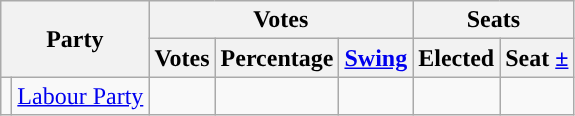<table class="wikitable" style="text-align:center;">
<tr>
<th colspan="2" rowspan="2">Party</th>
<th colspan="3">Votes</th>
<th colspan="2">Seats</th>
</tr>
<tr>
<th>Votes</th>
<th>Percentage</th>
<th><a href='#'>Swing</a></th>
<th>Elected</th>
<th>Seat <a href='#'>±</a></th>
</tr>
<tr>
<td style="background:"></td>
<td><a href='#'>Labour Party</a></td>
<td></td>
<td></td>
<td></td>
<td></td>
<td></td>
</tr>
</table>
